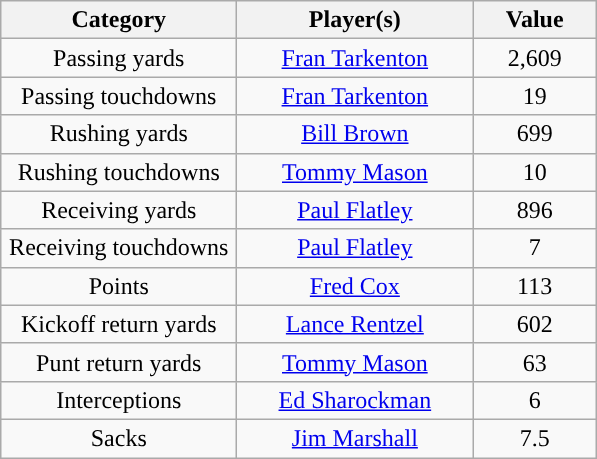<table class="wikitable" style="text-align:center">
<tr>
<th width=150px>Category</th>
<th width=150px>Player(s)</th>
<th width=75px>Value</th>
</tr>
<tr>
<td>Passing yards</td>
<td><a href='#'>Fran Tarkenton</a></td>
<td>2,609</td>
</tr>
<tr>
<td>Passing touchdowns</td>
<td><a href='#'>Fran Tarkenton</a></td>
<td>19</td>
</tr>
<tr>
<td>Rushing yards</td>
<td><a href='#'>Bill Brown</a></td>
<td>699</td>
</tr>
<tr>
<td>Rushing touchdowns</td>
<td><a href='#'>Tommy Mason</a></td>
<td>10</td>
</tr>
<tr>
<td>Receiving yards</td>
<td><a href='#'>Paul Flatley</a></td>
<td>896</td>
</tr>
<tr>
<td>Receiving touchdowns</td>
<td><a href='#'>Paul Flatley</a></td>
<td>7</td>
</tr>
<tr>
<td>Points</td>
<td><a href='#'>Fred Cox</a></td>
<td>113</td>
</tr>
<tr>
<td>Kickoff return yards</td>
<td><a href='#'>Lance Rentzel</a></td>
<td>602</td>
</tr>
<tr>
<td>Punt return yards</td>
<td><a href='#'>Tommy Mason</a></td>
<td>63</td>
</tr>
<tr>
<td>Interceptions</td>
<td><a href='#'>Ed Sharockman</a></td>
<td>6</td>
</tr>
<tr>
<td>Sacks</td>
<td><a href='#'>Jim Marshall</a></td>
<td>7.5</td>
</tr>
</table>
